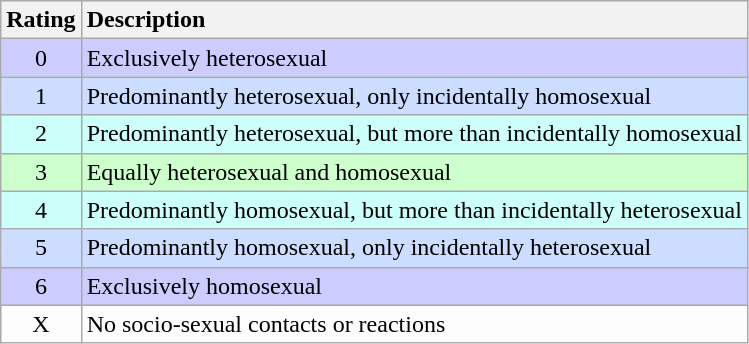<table class="wikitable">
<tr>
<th>Rating</th>
<th style="text-align: left">Description</th>
</tr>
<tr style="background:#ccf;">
<td style="text-align: center">0</td>
<td>Exclusively heterosexual</td>
</tr>
<tr style="background:#cdf;">
<td style="text-align: center">1</td>
<td>Predominantly heterosexual, only incidentally homosexual</td>
</tr>
<tr style="background:#ccfffa;">
<td style="text-align: center">2</td>
<td>Predominantly heterosexual, but more than incidentally homosexual</td>
</tr>
<tr style="background:#cfc;">
<td style="text-align: center">3</td>
<td>Equally heterosexual and homosexual</td>
</tr>
<tr style="background:#ccfffa;">
<td style="text-align: center">4</td>
<td>Predominantly homosexual, but more than incidentally heterosexual</td>
</tr>
<tr style="background:#cdf;">
<td style="text-align: center">5</td>
<td>Predominantly homosexual, only incidentally heterosexual</td>
</tr>
<tr style="background:#ccf;">
<td style="text-align: center">6</td>
<td>Exclusively homosexual</td>
</tr>
<tr style="background:#fdfdfd;">
<td style="text-align: center">X</td>
<td>No socio-sexual contacts or reactions</td>
</tr>
</table>
